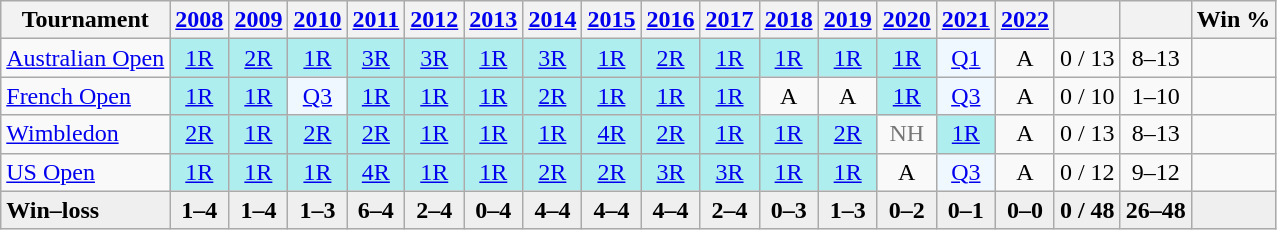<table class="wikitable nowrap" style=text-align:center>
<tr>
<th>Tournament</th>
<th><a href='#'>2008</a></th>
<th><a href='#'>2009</a></th>
<th><a href='#'>2010</a></th>
<th><a href='#'>2011</a></th>
<th><a href='#'>2012</a></th>
<th><a href='#'>2013</a></th>
<th><a href='#'>2014</a></th>
<th><a href='#'>2015</a></th>
<th><a href='#'>2016</a></th>
<th><a href='#'>2017</a></th>
<th><a href='#'>2018</a></th>
<th><a href='#'>2019</a></th>
<th><a href='#'>2020</a></th>
<th><a href='#'>2021</a></th>
<th><a href='#'>2022</a></th>
<th></th>
<th></th>
<th>Win %</th>
</tr>
<tr>
<td align="left"><a href='#'>Australian Open</a></td>
<td bgcolor="afeeee"><a href='#'>1R</a></td>
<td bgcolor="afeeee"><a href='#'>2R</a></td>
<td bgcolor="afeeee"><a href='#'>1R</a></td>
<td bgcolor="afeeee"><a href='#'>3R</a></td>
<td bgcolor="afeeee"><a href='#'>3R</a></td>
<td bgcolor="afeeee"><a href='#'>1R</a></td>
<td bgcolor="afeeee"><a href='#'>3R</a></td>
<td bgcolor="afeeee"><a href='#'>1R</a></td>
<td bgcolor="afeeee"><a href='#'>2R</a></td>
<td bgcolor="afeeee"><a href='#'>1R</a></td>
<td bgcolor="afeeee"><a href='#'>1R</a></td>
<td bgcolor="afeeee"><a href='#'>1R</a></td>
<td bgcolor="afeeee"><a href='#'>1R</a></td>
<td bgcolor="f0f8ff"><a href='#'>Q1</a></td>
<td>A</td>
<td>0 / 13</td>
<td>8–13</td>
<td></td>
</tr>
<tr>
<td align="left"><a href='#'>French Open</a></td>
<td bgcolor="afeeee"><a href='#'>1R</a></td>
<td bgcolor="afeeee"><a href='#'>1R</a></td>
<td bgcolor="f0f8ff"><a href='#'>Q3</a></td>
<td bgcolor="afeeee"><a href='#'>1R</a></td>
<td bgcolor="afeeee"><a href='#'>1R</a></td>
<td bgcolor="afeeee"><a href='#'>1R</a></td>
<td bgcolor="afeeee"><a href='#'>2R</a></td>
<td bgcolor="afeeee"><a href='#'>1R</a></td>
<td bgcolor="afeeee"><a href='#'>1R</a></td>
<td bgcolor="afeeee"><a href='#'>1R</a></td>
<td>A</td>
<td>A</td>
<td bgcolor="afeeee"><a href='#'>1R</a></td>
<td bgcolor="f0f8ff"><a href='#'>Q3</a></td>
<td>A</td>
<td>0 / 10</td>
<td>1–10</td>
<td></td>
</tr>
<tr>
<td align="left"><a href='#'>Wimbledon</a></td>
<td bgcolor="afeeee"><a href='#'>2R</a></td>
<td bgcolor="afeeee"><a href='#'>1R</a></td>
<td bgcolor="afeeee"><a href='#'>2R</a></td>
<td bgcolor="afeeee"><a href='#'>2R</a></td>
<td bgcolor="afeeee"><a href='#'>1R</a></td>
<td bgcolor="afeeee"><a href='#'>1R</a></td>
<td bgcolor="afeeee"><a href='#'>1R</a></td>
<td bgcolor="afeeee"><a href='#'>4R</a></td>
<td bgcolor="afeeee"><a href='#'>2R</a></td>
<td bgcolor="afeeee"><a href='#'>1R</a></td>
<td bgcolor="afeeee"><a href='#'>1R</a></td>
<td bgcolor="afeeee"><a href='#'>2R</a></td>
<td style="color:#767676">NH</td>
<td bgcolor="afeeee"><a href='#'>1R</a></td>
<td>A</td>
<td>0 / 13</td>
<td>8–13</td>
<td></td>
</tr>
<tr>
<td align="left"><a href='#'>US Open</a></td>
<td bgcolor="afeeee"><a href='#'>1R</a></td>
<td bgcolor="afeeee"><a href='#'>1R</a></td>
<td bgcolor="afeeee"><a href='#'>1R</a></td>
<td bgcolor="afeeee"><a href='#'>4R</a></td>
<td bgcolor="afeeee"><a href='#'>1R</a></td>
<td bgcolor="afeeee"><a href='#'>1R</a></td>
<td bgcolor="afeeee"><a href='#'>2R</a></td>
<td bgcolor="afeeee"><a href='#'>2R</a></td>
<td bgcolor="afeeee"><a href='#'>3R</a></td>
<td bgcolor="afeeee"><a href='#'>3R</a></td>
<td bgcolor="afeeee"><a href='#'>1R</a></td>
<td bgcolor="afeeee"><a href='#'>1R</a></td>
<td>A</td>
<td bgcolor="f0f8ff"><a href='#'>Q3</a></td>
<td>A</td>
<td>0 / 12</td>
<td>9–12</td>
<td></td>
</tr>
<tr style="background:#efefef;font-weight:bold">
<td align="left">Win–loss</td>
<td>1–4</td>
<td>1–4</td>
<td>1–3</td>
<td>6–4</td>
<td>2–4</td>
<td>0–4</td>
<td>4–4</td>
<td>4–4</td>
<td>4–4</td>
<td>2–4</td>
<td>0–3</td>
<td>1–3</td>
<td>0–2</td>
<td>0–1</td>
<td>0–0</td>
<td>0 / 48</td>
<td>26–48</td>
<td></td>
</tr>
</table>
